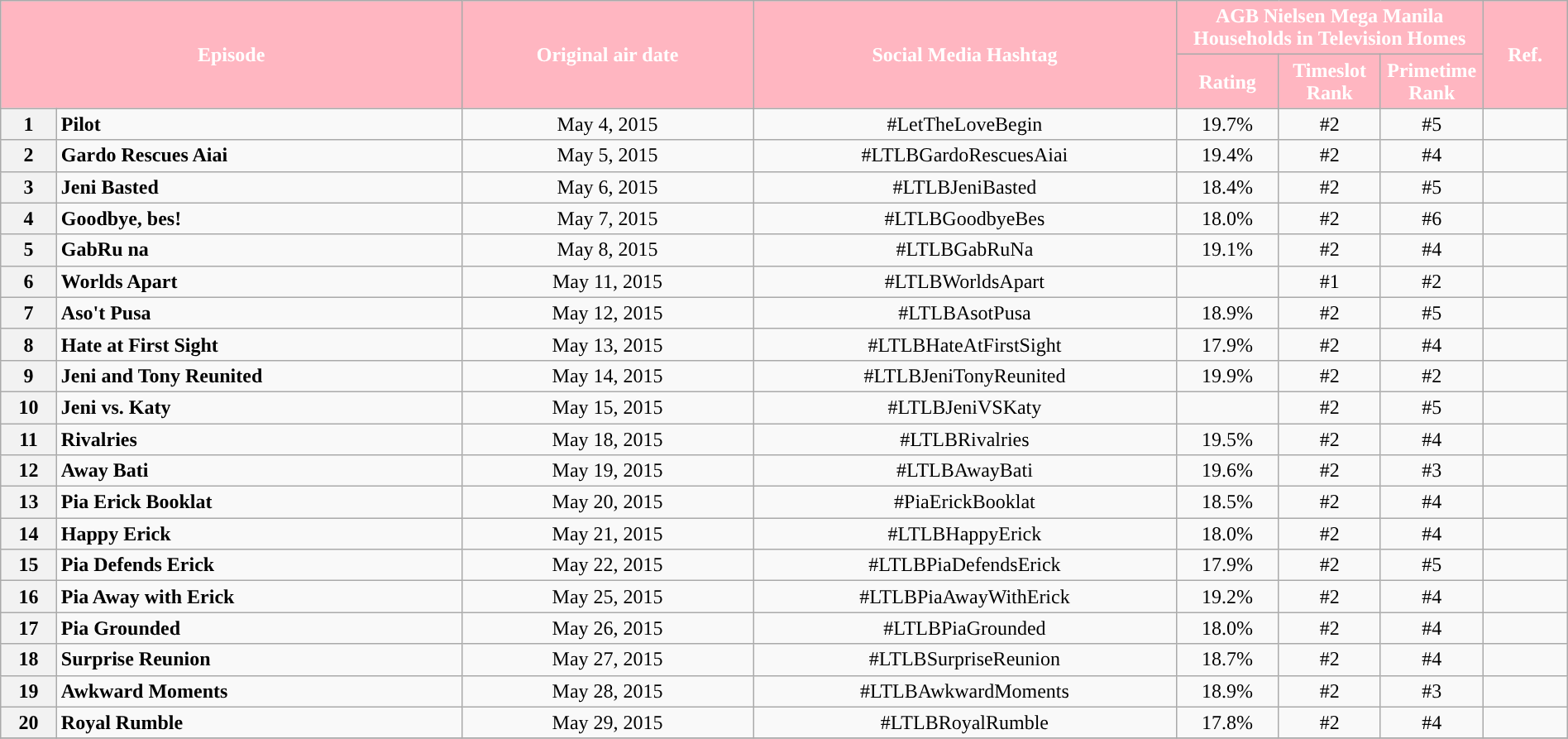<table class="wikitable" style="text-align:center; font-size:100%; line-height:18px;"  width="100%">
<tr>
<th colspan="2" rowspan="2" style="background-color:#FFB6C1; color:#ffffff;">Episode</th>
<th style="background:#FFB6C1; color:white" rowspan="2">Original air date</th>
<th style="background:#FFB6C1; color:white" rowspan="2">Social Media Hashtag</th>
<th style="background-color:#FFB6C1; color:#ffffff;" colspan="3">AGB Nielsen Mega Manila Households in Television Homes</th>
<th rowspan="2" style="background:#FFB6C1; color:white">Ref.</th>
</tr>
<tr style="text-align: center style=">
<th style="background-color:#FFB6C1; width:75px; color:#ffffff;">Rating</th>
<th style="background-color:#FFB6C1; width:75px; color:#ffffff;">Timeslot Rank</th>
<th style="background-color:#FFB6C1; width:75px; color:#ffffff;">Primetime Rank</th>
</tr>
<tr>
<th>1</th>
<td style="text-align: left;"><strong>Pilot</strong></td>
<td>May 4, 2015</td>
<td>#LetTheLoveBegin</td>
<td>19.7%</td>
<td>#2</td>
<td>#5</td>
<td></td>
</tr>
<tr>
<th>2</th>
<td style="text-align: left;"><strong>Gardo Rescues Aiai</strong></td>
<td>May 5, 2015</td>
<td>#LTLBGardoRescuesAiai</td>
<td>19.4%</td>
<td>#2</td>
<td>#4</td>
<td></td>
</tr>
<tr>
<th>3</th>
<td style="text-align: left;"><strong>Jeni Basted</strong></td>
<td>May 6, 2015</td>
<td>#LTLBJeniBasted</td>
<td>18.4%</td>
<td>#2</td>
<td>#5</td>
<td></td>
</tr>
<tr>
<th>4</th>
<td style="text-align: left;"><strong>Goodbye, bes!</strong></td>
<td>May 7, 2015</td>
<td>#LTLBGoodbyeBes</td>
<td>18.0%</td>
<td>#2</td>
<td>#6</td>
<td></td>
</tr>
<tr>
<th>5</th>
<td style="text-align: left;"><strong>GabRu na</strong></td>
<td>May 8, 2015</td>
<td>#LTLBGabRuNa</td>
<td>19.1%</td>
<td>#2</td>
<td>#4</td>
<td></td>
</tr>
<tr>
<th>6</th>
<td style="text-align: left;"><strong>Worlds Apart</strong></td>
<td>May 11, 2015</td>
<td>#LTLBWorldsApart</td>
<td></td>
<td>#1</td>
<td>#2</td>
<td></td>
</tr>
<tr>
<th>7</th>
<td style="text-align: left;"><strong>Aso't Pusa</strong></td>
<td>May 12, 2015</td>
<td>#LTLBAsotPusa</td>
<td>18.9%</td>
<td>#2</td>
<td>#5</td>
<td></td>
</tr>
<tr>
<th>8</th>
<td style="text-align: left;"><strong>Hate at First Sight</strong></td>
<td>May 13, 2015</td>
<td>#LTLBHateAtFirstSight</td>
<td>17.9%</td>
<td>#2</td>
<td>#4</td>
<td></td>
</tr>
<tr>
<th>9</th>
<td style="text-align: left;"><strong>Jeni and Tony Reunited</strong></td>
<td>May 14, 2015</td>
<td>#LTLBJeniTonyReunited</td>
<td>19.9%</td>
<td>#2</td>
<td>#2</td>
<td></td>
</tr>
<tr>
<th>10</th>
<td style="text-align: left;"><strong>Jeni vs. Katy</strong></td>
<td>May 15, 2015</td>
<td>#LTLBJeniVSKaty</td>
<td></td>
<td>#2</td>
<td>#5</td>
<td></td>
</tr>
<tr>
<th>11</th>
<td style="text-align: left;"><strong>Rivalries</strong></td>
<td>May 18, 2015</td>
<td>#LTLBRivalries</td>
<td>19.5%</td>
<td>#2</td>
<td>#4</td>
<td></td>
</tr>
<tr>
<th>12</th>
<td style="text-align: left;"><strong>Away Bati</strong></td>
<td>May 19, 2015</td>
<td>#LTLBAwayBati</td>
<td>19.6%</td>
<td>#2</td>
<td>#3</td>
<td></td>
</tr>
<tr>
<th>13</th>
<td style="text-align: left;"><strong>Pia Erick Booklat</strong></td>
<td>May 20, 2015</td>
<td>#PiaErickBooklat</td>
<td>18.5%</td>
<td>#2</td>
<td>#4</td>
<td></td>
</tr>
<tr>
<th>14</th>
<td style="text-align: left;"><strong>Happy Erick</strong></td>
<td>May 21, 2015</td>
<td>#LTLBHappyErick</td>
<td>18.0%</td>
<td>#2</td>
<td>#4</td>
<td></td>
</tr>
<tr>
<th>15</th>
<td style="text-align: left;"><strong>Pia Defends Erick</strong></td>
<td>May 22, 2015</td>
<td>#LTLBPiaDefendsErick</td>
<td>17.9%</td>
<td>#2</td>
<td>#5</td>
<td></td>
</tr>
<tr>
<th>16</th>
<td style="text-align: left;"><strong>Pia Away with Erick</strong></td>
<td>May 25, 2015</td>
<td>#LTLBPiaAwayWithErick</td>
<td>19.2%</td>
<td>#2</td>
<td>#4</td>
<td></td>
</tr>
<tr>
<th>17</th>
<td style="text-align: left;"><strong>Pia Grounded</strong></td>
<td>May 26, 2015</td>
<td>#LTLBPiaGrounded</td>
<td>18.0%</td>
<td>#2</td>
<td>#4</td>
<td></td>
</tr>
<tr>
<th>18</th>
<td style="text-align: left;"><strong>Surprise Reunion</strong></td>
<td>May 27, 2015</td>
<td>#LTLBSurpriseReunion</td>
<td>18.7%</td>
<td>#2</td>
<td>#4</td>
<td></td>
</tr>
<tr>
<th>19</th>
<td style="text-align: left;"><strong>Awkward Moments</strong></td>
<td>May 28, 2015</td>
<td>#LTLBAwkwardMoments</td>
<td>18.9%</td>
<td>#2</td>
<td>#3</td>
<td></td>
</tr>
<tr>
<th>20</th>
<td style="text-align: left;"><strong>Royal Rumble</strong></td>
<td>May 29, 2015</td>
<td>#LTLBRoyalRumble</td>
<td>17.8%</td>
<td>#2</td>
<td>#4</td>
<td></td>
</tr>
<tr>
</tr>
</table>
